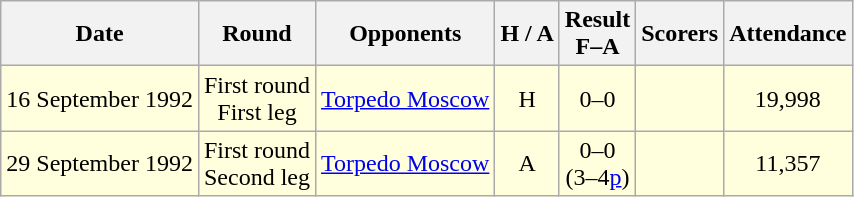<table class="wikitable" style="text-align:center">
<tr>
<th>Date</th>
<th>Round</th>
<th>Opponents</th>
<th>H / A</th>
<th>Result<br>F–A</th>
<th>Scorers</th>
<th>Attendance</th>
</tr>
<tr bgcolor="#ffffdd">
<td>16 September 1992</td>
<td>First round<br>First leg</td>
<td><a href='#'>Torpedo Moscow</a></td>
<td>H</td>
<td>0–0</td>
<td></td>
<td>19,998</td>
</tr>
<tr bgcolor="#ffffdd">
<td>29 September 1992</td>
<td>First round<br>Second leg</td>
<td><a href='#'>Torpedo Moscow</a></td>
<td>A</td>
<td>0–0<br>(3–4<a href='#'>p</a>)</td>
<td></td>
<td>11,357</td>
</tr>
</table>
